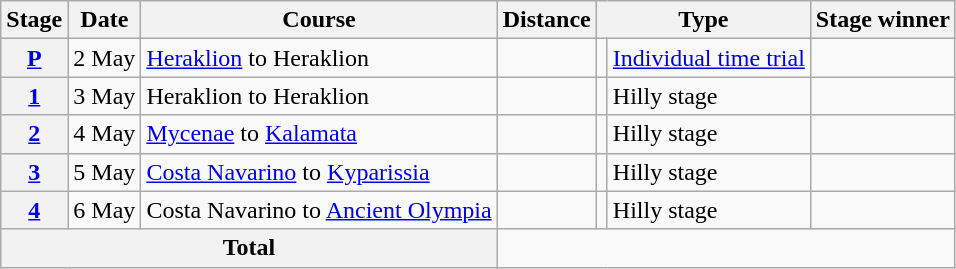<table class="wikitable">
<tr>
<th scope="col">Stage</th>
<th scope="col">Date</th>
<th scope="col">Course</th>
<th scope="col">Distance</th>
<th scope="col" colspan="2">Type</th>
<th scope="col">Stage winner</th>
</tr>
<tr>
<th scope="row" style="text-align:center;"><a href='#'>P</a></th>
<td style="text-align:center;">2 May</td>
<td><a href='#'>Heraklion</a> to Heraklion</td>
<td style="text-align:center;"></td>
<td></td>
<td><a href='#'>Individual time trial</a></td>
<td></td>
</tr>
<tr>
<th scope="row" style="text-align:center;"><a href='#'>1</a></th>
<td style="text-align:center;">3 May</td>
<td>Heraklion to Heraklion</td>
<td style="text-align:center;"></td>
<td></td>
<td>Hilly stage</td>
<td></td>
</tr>
<tr>
<th scope="row" style="text-align:center;"><a href='#'>2</a></th>
<td style="text-align:center;">4 May</td>
<td><a href='#'>Mycenae</a> to <a href='#'>Kalamata</a></td>
<td style="text-align:center;"></td>
<td></td>
<td>Hilly stage</td>
<td></td>
</tr>
<tr>
<th scope="row" style="text-align:center;"><a href='#'>3</a></th>
<td style="text-align:center;">5 May</td>
<td><a href='#'>Costa Navarino</a> to <a href='#'>Kyparissia</a></td>
<td style="text-align:center;"></td>
<td></td>
<td>Hilly stage</td>
<td></td>
</tr>
<tr>
<th scope="row" style="text-align:center;"><a href='#'>4</a></th>
<td style="text-align:center;">6 May</td>
<td>Costa Navarino to <a href='#'>Ancient Olympia</a></td>
<td style="text-align:center;"></td>
<td></td>
<td>Hilly stage</td>
<td></td>
</tr>
<tr>
<th colspan="3">Total</th>
<td colspan="5" align="center"></td>
</tr>
</table>
